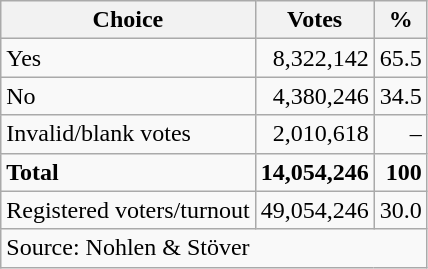<table class=wikitable style=text-align:right>
<tr>
<th>Choice</th>
<th>Votes</th>
<th>%</th>
</tr>
<tr>
<td align=left>Yes</td>
<td>8,322,142</td>
<td>65.5</td>
</tr>
<tr>
<td align=left>No</td>
<td>4,380,246</td>
<td>34.5</td>
</tr>
<tr>
<td align=left>Invalid/blank votes</td>
<td>2,010,618</td>
<td>–</td>
</tr>
<tr>
<td align=left><strong>Total</strong></td>
<td><strong>14,054,246</strong></td>
<td><strong>100</strong></td>
</tr>
<tr>
<td align=left>Registered voters/turnout</td>
<td>49,054,246</td>
<td>30.0</td>
</tr>
<tr>
<td align=left colspan=3>Source: Nohlen & Stöver</td>
</tr>
</table>
